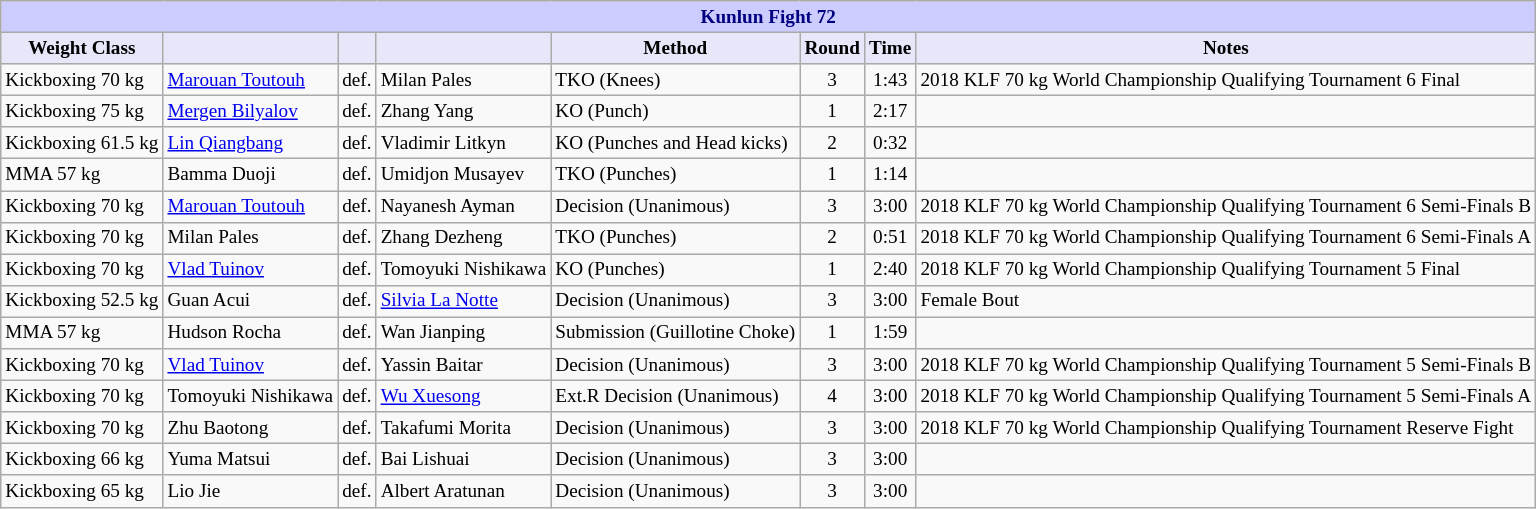<table class="wikitable" style="font-size: 80%;">
<tr>
<th colspan="8" style="background-color: #ccf; color: #000080; text-align: center;"><strong>Kunlun Fight 72</strong></th>
</tr>
<tr>
<th colspan="1" style="background-color: #E6E8FA; color: #000000; text-align: center;">Weight Class</th>
<th colspan="1" style="background-color: #E6E8FA; color: #000000; text-align: center;"></th>
<th colspan="1" style="background-color: #E6E8FA; color: #000000; text-align: center;"></th>
<th colspan="1" style="background-color: #E6E8FA; color: #000000; text-align: center;"></th>
<th colspan="1" style="background-color: #E6E8FA; color: #000000; text-align: center;">Method</th>
<th colspan="1" style="background-color: #E6E8FA; color: #000000; text-align: center;">Round</th>
<th colspan="1" style="background-color: #E6E8FA; color: #000000; text-align: center;">Time</th>
<th colspan="1" style="background-color: #E6E8FA; color: #000000; text-align: center;">Notes</th>
</tr>
<tr>
<td>Kickboxing 70 kg</td>
<td> <a href='#'>Marouan Toutouh</a></td>
<td align=center>def.</td>
<td> Milan Pales</td>
<td>TKO (Knees)</td>
<td align=center>3</td>
<td align=center>1:43</td>
<td>2018 KLF 70 kg World Championship Qualifying Tournament 6 Final</td>
</tr>
<tr>
<td>Kickboxing 75 kg</td>
<td> <a href='#'>Mergen Bilyalov</a></td>
<td align=center>def.</td>
<td> Zhang Yang</td>
<td>KO (Punch)</td>
<td align=center>1</td>
<td align=center>2:17</td>
<td></td>
</tr>
<tr>
<td>Kickboxing 61.5 kg</td>
<td> <a href='#'>Lin Qiangbang</a></td>
<td align=center>def.</td>
<td> Vladimir Litkyn</td>
<td>KO (Punches and Head kicks)</td>
<td align=center>2</td>
<td align=center>0:32</td>
<td></td>
</tr>
<tr>
<td>MMA 57 kg</td>
<td> Bamma Duoji</td>
<td align=center>def.</td>
<td> Umidjon Musayev</td>
<td>TKO (Punches)</td>
<td align=center>1</td>
<td align=center>1:14</td>
<td></td>
</tr>
<tr>
<td>Kickboxing 70 kg</td>
<td> <a href='#'>Marouan Toutouh</a></td>
<td align=center>def.</td>
<td> Nayanesh Ayman</td>
<td>Decision (Unanimous)</td>
<td align=center>3</td>
<td align=center>3:00</td>
<td>2018 KLF 70 kg World Championship Qualifying Tournament 6 Semi-Finals B</td>
</tr>
<tr>
<td>Kickboxing 70 kg</td>
<td> Milan Pales</td>
<td align=center>def.</td>
<td> Zhang Dezheng</td>
<td>TKO (Punches)</td>
<td align=center>2</td>
<td align=center>0:51</td>
<td>2018 KLF 70 kg World Championship Qualifying Tournament 6 Semi-Finals A</td>
</tr>
<tr>
<td>Kickboxing 70 kg</td>
<td> <a href='#'>Vlad Tuinov</a></td>
<td align=center>def.</td>
<td> Tomoyuki Nishikawa</td>
<td>KO (Punches)</td>
<td align=center>1</td>
<td align=center>2:40</td>
<td>2018 KLF 70 kg World Championship Qualifying Tournament 5 Final</td>
</tr>
<tr>
<td>Kickboxing 52.5 kg</td>
<td> Guan Acui</td>
<td align=center>def.</td>
<td> <a href='#'>Silvia La Notte</a></td>
<td>Decision (Unanimous)</td>
<td align=center>3</td>
<td align=center>3:00</td>
<td>Female Bout</td>
</tr>
<tr>
<td>MMA 57 kg</td>
<td> Hudson Rocha</td>
<td align=center>def.</td>
<td> Wan Jianping</td>
<td>Submission (Guillotine Choke)</td>
<td align=center>1</td>
<td align=center>1:59</td>
<td></td>
</tr>
<tr>
<td>Kickboxing 70 kg</td>
<td> <a href='#'>Vlad Tuinov</a></td>
<td align=center>def.</td>
<td> Yassin Baitar</td>
<td>Decision (Unanimous)</td>
<td align=center>3</td>
<td align=center>3:00</td>
<td>2018 KLF 70 kg World Championship Qualifying Tournament 5 Semi-Finals B</td>
</tr>
<tr>
<td>Kickboxing 70 kg</td>
<td> Tomoyuki Nishikawa</td>
<td align=center>def.</td>
<td> <a href='#'>Wu Xuesong</a></td>
<td>Ext.R Decision (Unanimous)</td>
<td align=center>4</td>
<td align=center>3:00</td>
<td>2018 KLF 70 kg World Championship Qualifying Tournament 5 Semi-Finals A</td>
</tr>
<tr>
<td>Kickboxing 70 kg</td>
<td> Zhu Baotong</td>
<td align=center>def.</td>
<td> Takafumi Morita</td>
<td>Decision (Unanimous)</td>
<td align=center>3</td>
<td align=center>3:00</td>
<td>2018 KLF 70 kg World Championship Qualifying Tournament Reserve Fight</td>
</tr>
<tr>
<td>Kickboxing 66 kg</td>
<td> Yuma Matsui</td>
<td align=center>def.</td>
<td> Bai Lishuai</td>
<td>Decision (Unanimous)</td>
<td align=center>3</td>
<td align=center>3:00</td>
<td></td>
</tr>
<tr>
<td>Kickboxing 65 kg</td>
<td> Lio Jie</td>
<td align=center>def.</td>
<td> Albert Aratunan</td>
<td>Decision (Unanimous)</td>
<td align=center>3</td>
<td align=center>3:00</td>
<td></td>
</tr>
</table>
